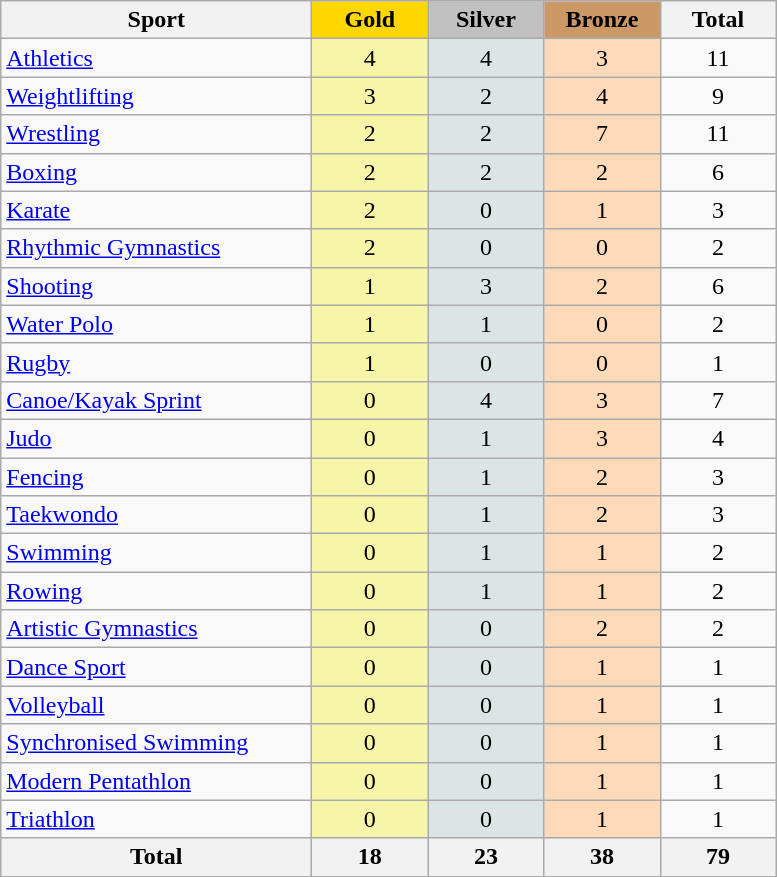<table class="wikitable sortable" style="text-align:center;">
<tr>
<th width=200>Sport</th>
<td bgcolor=gold width=70><strong>Gold</strong></td>
<td bgcolor=silver width=70><strong>Silver</strong></td>
<td bgcolor=#cc9966 width=70><strong>Bronze</strong></td>
<th width=70>Total</th>
</tr>
<tr>
<td align=left><a href='#'>Athletics</a></td>
<td bgcolor=#f7f6a8>4</td>
<td bgcolor=#dce5e5>4</td>
<td bgcolor=#ffdab9>3</td>
<td>11</td>
</tr>
<tr>
<td align=left><a href='#'>Weightlifting</a></td>
<td bgcolor=#f7f6a8>3</td>
<td bgcolor=#dce5e5>2</td>
<td bgcolor=#ffdab9>4</td>
<td>9</td>
</tr>
<tr>
<td align=left><a href='#'>Wrestling</a></td>
<td bgcolor=#f7f6a8>2</td>
<td bgcolor=#dce5e5>2</td>
<td bgcolor=#ffdab9>7</td>
<td>11</td>
</tr>
<tr>
<td align=left><a href='#'>Boxing</a></td>
<td bgcolor=#f7f6a8>2</td>
<td bgcolor=#dce5e5>2</td>
<td bgcolor=#ffdab9>2</td>
<td>6</td>
</tr>
<tr>
<td align=left><a href='#'>Karate</a></td>
<td bgcolor=#f7f6a8>2</td>
<td bgcolor=#dce5e5>0</td>
<td bgcolor=#ffdab9>1</td>
<td>3</td>
</tr>
<tr>
<td align=left><a href='#'>Rhythmic Gymnastics</a></td>
<td bgcolor=#f7f6a8>2</td>
<td bgcolor=#dce5e5>0</td>
<td bgcolor=#ffdab9>0</td>
<td>2</td>
</tr>
<tr>
<td align=left><a href='#'>Shooting</a></td>
<td bgcolor=#f7f6a8>1</td>
<td bgcolor=#dce5e5>3</td>
<td bgcolor=#ffdab9>2</td>
<td>6</td>
</tr>
<tr>
<td align=left><a href='#'>Water Polo</a></td>
<td bgcolor=#f7f6a8>1</td>
<td bgcolor=#dce5e5>1</td>
<td bgcolor=#ffdab9>0</td>
<td>2</td>
</tr>
<tr>
<td align=left><a href='#'>Rugby</a></td>
<td bgcolor=#f7f6a8>1</td>
<td bgcolor=#dce5e5>0</td>
<td bgcolor=#ffdab9>0</td>
<td>1</td>
</tr>
<tr>
<td align=left><a href='#'>Canoe/Kayak Sprint</a></td>
<td bgcolor=#f7f6a8>0</td>
<td bgcolor=#dce5e5>4</td>
<td bgcolor=#ffdab9>3</td>
<td>7</td>
</tr>
<tr>
<td align=left><a href='#'>Judo</a></td>
<td bgcolor=#f7f6a8>0</td>
<td bgcolor=#dce5e5>1</td>
<td bgcolor=#ffdab9>3</td>
<td>4</td>
</tr>
<tr>
<td align=left><a href='#'>Fencing</a></td>
<td bgcolor=#f7f6a8>0</td>
<td bgcolor=#dce5e5>1</td>
<td bgcolor=#ffdab9>2</td>
<td>3</td>
</tr>
<tr>
<td align=left><a href='#'>Taekwondo</a></td>
<td bgcolor=#f7f6a8>0</td>
<td bgcolor=#dce5e5>1</td>
<td bgcolor=#ffdab9>2</td>
<td>3</td>
</tr>
<tr>
<td align=left><a href='#'>Swimming</a></td>
<td bgcolor=#f7f6a8>0</td>
<td bgcolor=#dce5e5>1</td>
<td bgcolor=#ffdab9>1</td>
<td>2</td>
</tr>
<tr>
<td align=left><a href='#'>Rowing</a></td>
<td bgcolor=#f7f6a8>0</td>
<td bgcolor=#dce5e5>1</td>
<td bgcolor=#ffdab9>1</td>
<td>2</td>
</tr>
<tr>
<td align=left><a href='#'>Artistic Gymnastics</a></td>
<td bgcolor=#f7f6a8>0</td>
<td bgcolor=#dce5e5>0</td>
<td bgcolor=#ffdab9>2</td>
<td>2</td>
</tr>
<tr>
<td align=left><a href='#'>Dance Sport</a></td>
<td bgcolor=#f7f6a8>0</td>
<td bgcolor=#dce5e5>0</td>
<td bgcolor=#ffdab9>1</td>
<td>1</td>
</tr>
<tr>
<td align=left><a href='#'>Volleyball</a></td>
<td bgcolor=#f7f6a8>0</td>
<td bgcolor=#dce5e5>0</td>
<td bgcolor=#ffdab9>1</td>
<td>1</td>
</tr>
<tr>
<td align=left><a href='#'>Synchronised Swimming</a></td>
<td bgcolor=#f7f6a8>0</td>
<td bgcolor=#dce5e5>0</td>
<td bgcolor=#ffdab9>1</td>
<td>1</td>
</tr>
<tr>
<td align=left><a href='#'>Modern Pentathlon</a></td>
<td bgcolor=#f7f6a8>0</td>
<td bgcolor=#dce5e5>0</td>
<td bgcolor=#ffdab9>1</td>
<td>1</td>
</tr>
<tr>
<td align=left><a href='#'>Triathlon</a></td>
<td bgcolor=#f7f6a8>0</td>
<td bgcolor=#dce5e5>0</td>
<td bgcolor=#ffdab9>1</td>
<td>1</td>
</tr>
<tr>
<th>Total</th>
<th bgcolor=#f7f6a8>18</th>
<th bgcolor=#dce5e5>23</th>
<th bgcolor=#ffdab9>38</th>
<th>79</th>
</tr>
</table>
